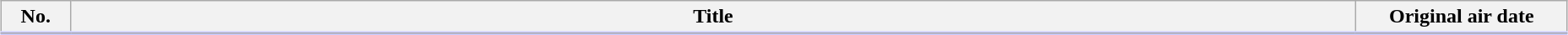<table class="plainrowheaders wikitable" style="width:98%; margin:auto; background:#FFF;">
<tr style="border-bottom: 3px solid #CCF;">
<th style="width:3em;">No.</th>
<th>Title</th>
<th style="width:10em;">Original air date</th>
</tr>
<tr>
</tr>
</table>
